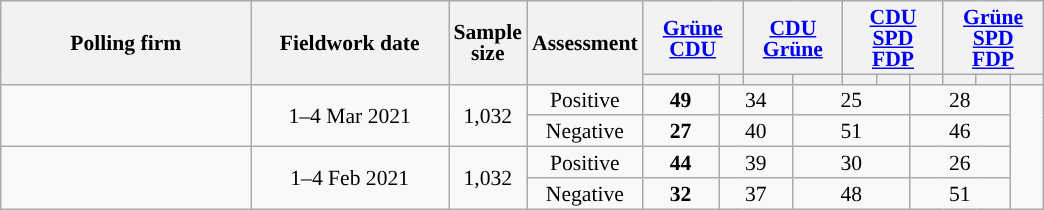<table class="wikitable sortable" style="text-align:center;font-size:90%;line-height:14px;">
<tr style="height:40px;">
<th style="width:160px;" rowspan="2">Polling firm</th>
<th style="width:125px;" rowspan="2">Fieldwork date</th>
<th style="width:35px;" rowspan="2">Sample<br>size</th>
<th style="width:35px;" rowspan="2">Assessment</th>
<th class="unsortable" style="width:60px;" colspan="2"><a href='#'>Grüne</a><br><a href='#'>CDU</a></th>
<th class="unsortable" style="width:60px;" colspan="2"><a href='#'>CDU</a><br><a href='#'>Grüne</a></th>
<th class="unsortable" style="width:60px;" colspan="3"><a href='#'>CDU</a><br><a href='#'>SPD</a><br><a href='#'>FDP</a></th>
<th class="unsortable" style="width:60px;" colspan="3"><a href='#'>Grüne</a><br><a href='#'>SPD</a><br><a href='#'>FDP</a></th>
</tr>
<tr>
<th style="background:"></th>
<th style="background:"></th>
<th style="background:"></th>
<th style="background:"></th>
<th style="background:"></th>
<th style="background:"></th>
<th style="background:"></th>
<th style="background:"></th>
<th style="background:"></th>
<th style="background:"></th>
</tr>
<tr>
<td rowspan="2"></td>
<td data-sort-value="2021-03-05" rowspan="2">1–4 Mar 2021</td>
<td rowspan="2">1,032</td>
<td>Positive</td>
<td><strong>49</strong></td>
<td colspan="2">34</td>
<td colspan="3">25</td>
<td colspan="3">28</td>
</tr>
<tr>
<td>Negative</td>
<td><strong>27</strong></td>
<td colspan="2">40</td>
<td colspan="3">51</td>
<td colspan="3">46</td>
</tr>
<tr>
<td rowspan="2"> </td>
<td data-sort-value="2021-02-05" rowspan="2">1–4 Feb 2021</td>
<td rowspan="2">1,032</td>
<td>Positive</td>
<td><strong>44</strong></td>
<td colspan="2">39</td>
<td colspan="3">30</td>
<td colspan="3">26</td>
</tr>
<tr>
<td>Negative</td>
<td><strong>32</strong></td>
<td colspan="2">37</td>
<td colspan="3">48</td>
<td colspan="3">51</td>
</tr>
</table>
